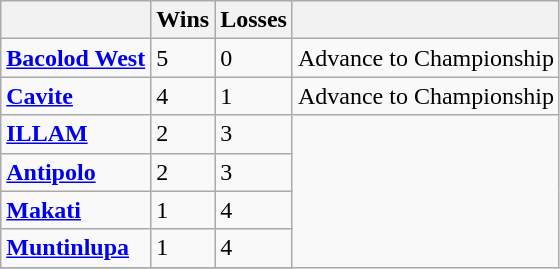<table class="wikitable">
<tr align=center>
<th></th>
<th>Wins</th>
<th>Losses</th>
<th></th>
</tr>
<tr>
<td><strong><a href='#'>Bacolod West</a></strong></td>
<td>5</td>
<td>0</td>
<td>Advance to Championship</td>
</tr>
<tr>
<td><strong><a href='#'>Cavite</a></strong></td>
<td>4</td>
<td>1</td>
<td>Advance to Championship</td>
</tr>
<tr>
<td><strong><a href='#'>ILLAM</a></strong></td>
<td>2</td>
<td>3</td>
</tr>
<tr>
<td><strong><a href='#'>Antipolo</a></strong></td>
<td>2</td>
<td>3</td>
</tr>
<tr>
<td><strong><a href='#'>Makati</a></strong></td>
<td>1</td>
<td>4</td>
</tr>
<tr>
<td><strong><a href='#'>Muntinlupa</a></strong></td>
<td>1</td>
<td>4</td>
</tr>
<tr>
</tr>
</table>
